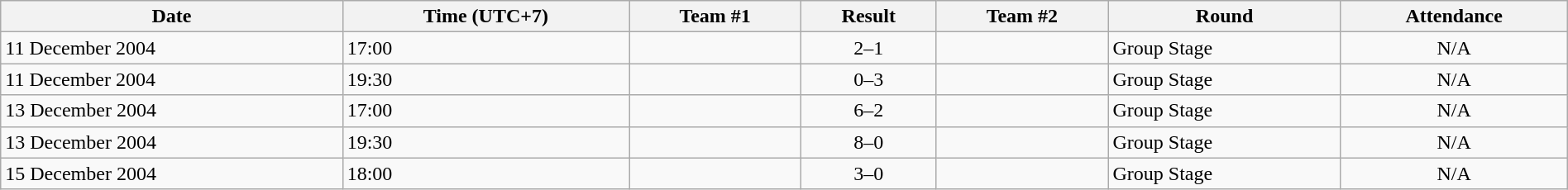<table class="wikitable" style="text-align:left; width:100%;">
<tr>
<th>Date</th>
<th>Time (UTC+7)</th>
<th>Team #1</th>
<th>Result</th>
<th>Team #2</th>
<th>Round</th>
<th>Attendance</th>
</tr>
<tr>
<td>11 December 2004</td>
<td>17:00</td>
<td></td>
<td style="text-align:center;">2–1</td>
<td></td>
<td>Group Stage</td>
<td style="text-align:center;">N/A</td>
</tr>
<tr>
<td>11 December 2004</td>
<td>19:30</td>
<td></td>
<td style="text-align:center;">0–3</td>
<td></td>
<td>Group Stage</td>
<td style="text-align:center;">N/A</td>
</tr>
<tr>
<td>13 December 2004</td>
<td>17:00</td>
<td></td>
<td style="text-align:center;">6–2</td>
<td></td>
<td>Group Stage</td>
<td style="text-align:center;">N/A</td>
</tr>
<tr>
<td>13 December 2004</td>
<td>19:30</td>
<td></td>
<td style="text-align:center;">8–0</td>
<td></td>
<td>Group Stage</td>
<td style="text-align:center;">N/A</td>
</tr>
<tr>
<td>15 December 2004</td>
<td>18:00</td>
<td></td>
<td style="text-align:center;">3–0</td>
<td></td>
<td>Group Stage</td>
<td style="text-align:center;">N/A</td>
</tr>
</table>
